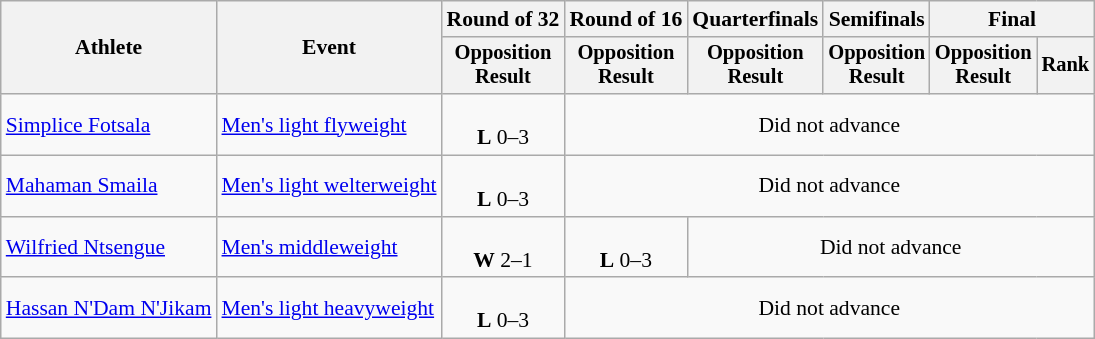<table class="wikitable" style="font-size:90%">
<tr>
<th rowspan="2">Athlete</th>
<th rowspan="2">Event</th>
<th>Round of 32</th>
<th>Round of 16</th>
<th>Quarterfinals</th>
<th>Semifinals</th>
<th colspan=2>Final</th>
</tr>
<tr style="font-size:95%">
<th>Opposition<br>Result</th>
<th>Opposition<br>Result</th>
<th>Opposition<br>Result</th>
<th>Opposition<br>Result</th>
<th>Opposition<br>Result</th>
<th>Rank</th>
</tr>
<tr align=center>
<td align=left><a href='#'>Simplice Fotsala</a></td>
<td align=left><a href='#'>Men's light flyweight</a></td>
<td><br><strong>L</strong> 0–3</td>
<td colspan=5>Did not advance</td>
</tr>
<tr align=center>
<td align=left><a href='#'>Mahaman Smaila</a></td>
<td align=left><a href='#'>Men's light welterweight</a></td>
<td><br><strong>L</strong> 0–3</td>
<td colspan=5>Did not advance</td>
</tr>
<tr align=center>
<td align=left><a href='#'>Wilfried Ntsengue</a></td>
<td align=left><a href='#'>Men's middleweight</a></td>
<td><br><strong>W</strong> 2–1</td>
<td><br><strong>L</strong> 0–3</td>
<td colspan=4>Did not advance</td>
</tr>
<tr align=center>
<td align=left><a href='#'>Hassan N'Dam N'Jikam</a></td>
<td align=left><a href='#'>Men's light heavyweight</a></td>
<td><br><strong>L</strong> 0–3</td>
<td colspan=5>Did not advance</td>
</tr>
</table>
